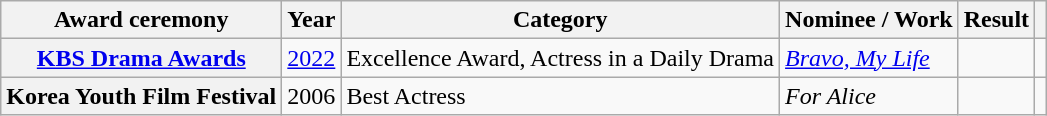<table class="wikitable plainrowheaders sortable">
<tr>
<th scope="col">Award ceremony</th>
<th scope="col">Year</th>
<th scope="col">Category</th>
<th scope="col">Nominee / Work</th>
<th scope="col">Result</th>
<th scope="col" class="unsortable"></th>
</tr>
<tr>
<th scope="row"><a href='#'>KBS Drama Awards</a></th>
<td><a href='#'>2022</a></td>
<td>Excellence Award, Actress in a Daily Drama</td>
<td><em><a href='#'>Bravo, My Life</a></em></td>
<td></td>
<td></td>
</tr>
<tr>
<th scope="row">Korea Youth Film Festival</th>
<td>2006</td>
<td>Best Actress</td>
<td><em>For Alice</em></td>
<td></td>
<td></td>
</tr>
</table>
